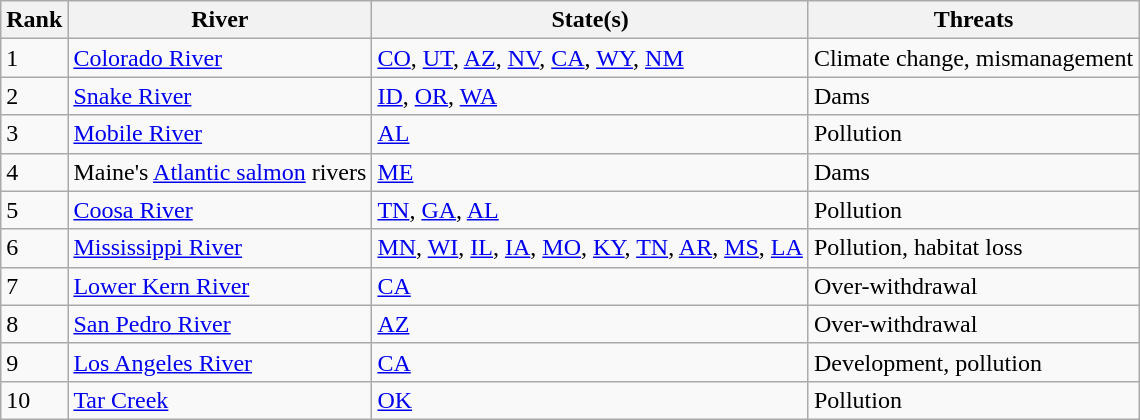<table class="wikitable sortable">
<tr>
<th>Rank</th>
<th>River</th>
<th>State(s)</th>
<th>Threats</th>
</tr>
<tr>
<td>1</td>
<td><a href='#'>Colorado River</a></td>
<td><a href='#'>CO</a>, <a href='#'>UT</a>, <a href='#'>AZ</a>, <a href='#'>NV</a>, <a href='#'>CA</a>, <a href='#'>WY</a>, <a href='#'>NM</a></td>
<td>Climate change, mismanagement</td>
</tr>
<tr>
<td>2</td>
<td><a href='#'>Snake River</a></td>
<td><a href='#'>ID</a>, <a href='#'>OR</a>, <a href='#'>WA</a></td>
<td>Dams</td>
</tr>
<tr>
<td>3</td>
<td><a href='#'>Mobile River</a></td>
<td><a href='#'>AL</a></td>
<td>Pollution</td>
</tr>
<tr>
<td>4</td>
<td>Maine's <a href='#'>Atlantic salmon</a> rivers</td>
<td><a href='#'>ME</a></td>
<td>Dams</td>
</tr>
<tr>
<td>5</td>
<td><a href='#'>Coosa River</a></td>
<td><a href='#'>TN</a>, <a href='#'>GA</a>, <a href='#'>AL</a></td>
<td>Pollution</td>
</tr>
<tr>
<td>6</td>
<td><a href='#'>Mississippi River</a></td>
<td><a href='#'>MN</a>, <a href='#'>WI</a>, <a href='#'>IL</a>, <a href='#'>IA</a>, <a href='#'>MO</a>, <a href='#'>KY</a>, <a href='#'>TN</a>, <a href='#'>AR</a>, <a href='#'>MS</a>, <a href='#'>LA</a></td>
<td>Pollution, habitat loss</td>
</tr>
<tr>
<td>7</td>
<td><a href='#'>Lower Kern River</a></td>
<td><a href='#'>CA</a></td>
<td>Over-withdrawal</td>
</tr>
<tr>
<td>8</td>
<td><a href='#'>San Pedro River</a></td>
<td><a href='#'>AZ</a></td>
<td>Over-withdrawal</td>
</tr>
<tr>
<td>9</td>
<td><a href='#'>Los Angeles River</a></td>
<td><a href='#'>CA</a></td>
<td>Development, pollution</td>
</tr>
<tr>
<td>10</td>
<td><a href='#'>Tar Creek</a></td>
<td><a href='#'>OK</a></td>
<td>Pollution</td>
</tr>
</table>
